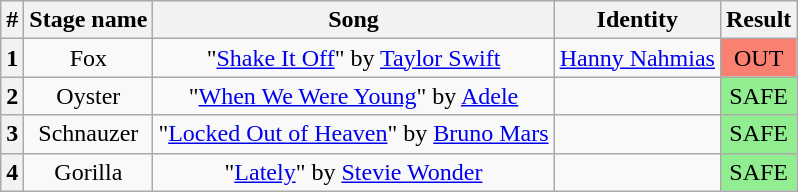<table class="wikitable plainrowheaders" style="text-align: center;">
<tr>
<th>#</th>
<th>Stage name</th>
<th>Song</th>
<th>Identity</th>
<th>Result</th>
</tr>
<tr>
<th>1</th>
<td>Fox</td>
<td>"<a href='#'>Shake It Off</a>" by <a href='#'>Taylor Swift</a></td>
<td><a href='#'>Hanny Nahmias</a></td>
<td bgcolor="salmon">OUT</td>
</tr>
<tr>
<th>2</th>
<td>Oyster</td>
<td>"<a href='#'>When We Were Young</a>" by <a href='#'>Adele</a></td>
<td></td>
<td bgcolor="lightgreen">SAFE</td>
</tr>
<tr>
<th>3</th>
<td>Schnauzer</td>
<td>"<a href='#'>Locked Out of Heaven</a>" by <a href='#'>Bruno Mars</a></td>
<td></td>
<td bgcolor="lightgreen">SAFE</td>
</tr>
<tr>
<th>4</th>
<td>Gorilla</td>
<td>"<a href='#'>Lately</a>" by <a href='#'>Stevie Wonder</a></td>
<td></td>
<td bgcolor="lightgreen">SAFE</td>
</tr>
</table>
